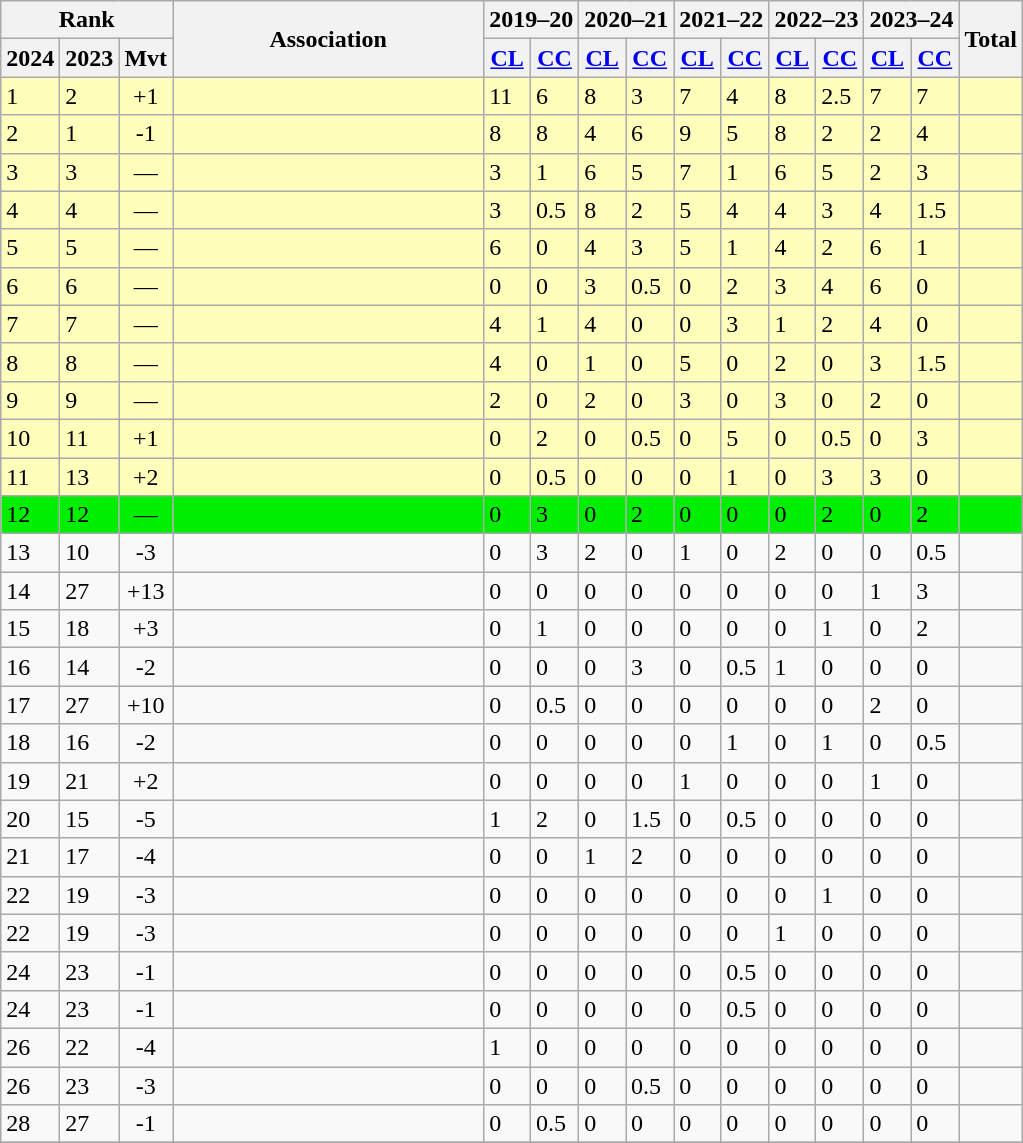<table class="wikitable">
<tr>
<th colspan=3>Rank</th>
<th rowspan=2 width=200>Association</th>
<th colspan=2>2019–20<br></th>
<th colspan=2>2020–21<br></th>
<th colspan=2>2021–22<br></th>
<th colspan=2>2022–23<br></th>
<th colspan=2>2023–24<br></th>
<th rowspan=2>Total</th>
</tr>
<tr>
<th>2024</th>
<th>2023</th>
<th>Mvt</th>
<th><a href='#'>CL</a></th>
<th><a href='#'>CC</a></th>
<th><a href='#'>CL</a></th>
<th><a href='#'>CC</a></th>
<th><a href='#'>CL</a></th>
<th><a href='#'>CC</a></th>
<th><a href='#'>CL</a></th>
<th><a href='#'>CC</a></th>
<th><a href='#'>CL</a></th>
<th><a href='#'>CC</a></th>
</tr>
<tr bgcolor=#FFFFBB>
<td>1</td>
<td>2</td>
<td align=center> +1</td>
<td></td>
<td>11</td>
<td>6</td>
<td>8</td>
<td>3</td>
<td>7</td>
<td>4</td>
<td>8</td>
<td>2.5</td>
<td>7</td>
<td>7</td>
<td><strong></strong></td>
</tr>
<tr bgcolor=#FFFFBB>
<td>2</td>
<td>1</td>
<td align=center> -1</td>
<td></td>
<td>8</td>
<td>8</td>
<td>4</td>
<td>6</td>
<td>9</td>
<td>5</td>
<td>8</td>
<td>2</td>
<td>2</td>
<td>4</td>
<td><strong></strong></td>
</tr>
<tr bgcolor=#FFFFBB>
<td>3</td>
<td>3</td>
<td align=center> —</td>
<td></td>
<td>3</td>
<td>1</td>
<td>6</td>
<td>5</td>
<td>7</td>
<td>1</td>
<td>6</td>
<td>5</td>
<td>2</td>
<td>3</td>
<td><strong></strong></td>
</tr>
<tr bgcolor=#FFFFBB>
<td>4</td>
<td>4</td>
<td align=center> —</td>
<td></td>
<td>3</td>
<td>0.5</td>
<td>8</td>
<td>2</td>
<td>5</td>
<td>4</td>
<td>4</td>
<td>3</td>
<td>4</td>
<td>1.5</td>
<td><strong></strong></td>
</tr>
<tr bgcolor=#FFFFBB>
<td>5</td>
<td>5</td>
<td align=center> —</td>
<td></td>
<td>6</td>
<td>0</td>
<td>4</td>
<td>3</td>
<td>5</td>
<td>1</td>
<td>4</td>
<td>2</td>
<td>6</td>
<td>1</td>
<td><strong></strong></td>
</tr>
<tr bgcolor=#FFFFBB>
<td>6</td>
<td>6</td>
<td align=center> —</td>
<td></td>
<td>0</td>
<td>0</td>
<td>3</td>
<td>0.5</td>
<td>0</td>
<td>2</td>
<td>3</td>
<td>4</td>
<td>6</td>
<td>0</td>
<td><strong></strong></td>
</tr>
<tr bgcolor=#FFFFBB>
<td>7</td>
<td>7</td>
<td align=center> —</td>
<td></td>
<td>4</td>
<td>1</td>
<td>4</td>
<td>0</td>
<td>0</td>
<td>3</td>
<td>1</td>
<td>2</td>
<td>4</td>
<td>0</td>
<td><strong></strong></td>
</tr>
<tr bgcolor=#FFFFBB>
<td>8</td>
<td>8</td>
<td align=center> —</td>
<td></td>
<td>4</td>
<td>0</td>
<td>1</td>
<td>0</td>
<td>5</td>
<td>0</td>
<td>2</td>
<td>0</td>
<td>3</td>
<td>1.5</td>
<td><strong></strong></td>
</tr>
<tr bgcolor=#FFFFBB>
<td>9</td>
<td>9</td>
<td align=center> —</td>
<td></td>
<td>2</td>
<td>0</td>
<td>2</td>
<td>0</td>
<td>3</td>
<td>0</td>
<td>3</td>
<td>0</td>
<td>2</td>
<td>0</td>
<td><strong></strong></td>
</tr>
<tr bgcolor=#FFFFBB>
<td>10</td>
<td>11</td>
<td align=center> +1</td>
<td></td>
<td>0</td>
<td>2</td>
<td>0</td>
<td>0.5</td>
<td>0</td>
<td>5</td>
<td>0</td>
<td>0.5</td>
<td>0</td>
<td>3</td>
<td><strong></strong></td>
</tr>
<tr bgcolor=#FFFFBB>
<td>11</td>
<td>13</td>
<td align=center> +2</td>
<td></td>
<td>0</td>
<td>0.5</td>
<td>0</td>
<td>0</td>
<td>0</td>
<td>1</td>
<td>0</td>
<td>3</td>
<td>3</td>
<td>0</td>
<td><strong></strong></td>
</tr>
<tr bgcolor=green2>
<td>12</td>
<td>12</td>
<td align=center> —</td>
<td></td>
<td>0</td>
<td>3</td>
<td>0</td>
<td>2</td>
<td>0</td>
<td>0</td>
<td>0</td>
<td>2</td>
<td>0</td>
<td>2</td>
<td><strong></strong></td>
</tr>
<tr>
<td>13</td>
<td>10</td>
<td align=center> -3</td>
<td></td>
<td>0</td>
<td>3</td>
<td>2</td>
<td>0</td>
<td>1</td>
<td>0</td>
<td>2</td>
<td>0</td>
<td>0</td>
<td>0.5</td>
<td><strong></strong></td>
</tr>
<tr>
<td>14</td>
<td>27</td>
<td align=center> +13</td>
<td></td>
<td>0</td>
<td>0</td>
<td>0</td>
<td>0</td>
<td>0</td>
<td>0</td>
<td>0</td>
<td>0</td>
<td>1</td>
<td>3</td>
<td><strong></strong></td>
</tr>
<tr>
<td>15</td>
<td>18</td>
<td align=center> +3</td>
<td></td>
<td>0</td>
<td>1</td>
<td>0</td>
<td>0</td>
<td>0</td>
<td>0</td>
<td>0</td>
<td>1</td>
<td>0</td>
<td>2</td>
<td><strong></strong></td>
</tr>
<tr>
<td>16</td>
<td>14</td>
<td align=center> -2</td>
<td></td>
<td>0</td>
<td>0</td>
<td>0</td>
<td>3</td>
<td>0</td>
<td>0.5</td>
<td>1</td>
<td>0</td>
<td>0</td>
<td>0</td>
<td><strong></strong></td>
</tr>
<tr>
<td>17</td>
<td>27</td>
<td align=center> +10</td>
<td></td>
<td>0</td>
<td>0.5</td>
<td>0</td>
<td>0</td>
<td>0</td>
<td>0</td>
<td>0</td>
<td>0</td>
<td>2</td>
<td>0</td>
<td><strong></strong></td>
</tr>
<tr>
<td>18</td>
<td>16</td>
<td align=center> -2</td>
<td></td>
<td>0</td>
<td>0</td>
<td>0</td>
<td>0</td>
<td>0</td>
<td>1</td>
<td>0</td>
<td>1</td>
<td>0</td>
<td>0.5</td>
<td><strong></strong></td>
</tr>
<tr>
<td>19</td>
<td>21</td>
<td align=center> +2</td>
<td></td>
<td>0</td>
<td>0</td>
<td>0</td>
<td>0</td>
<td>1</td>
<td>0</td>
<td>0</td>
<td>0</td>
<td>1</td>
<td>0</td>
<td><strong></strong></td>
</tr>
<tr>
<td>20</td>
<td>15</td>
<td align=center> -5</td>
<td></td>
<td>1</td>
<td>2</td>
<td>0</td>
<td>1.5</td>
<td>0</td>
<td>0.5</td>
<td>0</td>
<td>0</td>
<td>0</td>
<td>0</td>
<td><strong></strong></td>
</tr>
<tr>
<td>21</td>
<td>17</td>
<td align=center> -4</td>
<td></td>
<td>0</td>
<td>0</td>
<td>1</td>
<td>2</td>
<td>0</td>
<td>0</td>
<td>0</td>
<td>0</td>
<td>0</td>
<td>0</td>
<td><strong></strong></td>
</tr>
<tr>
<td>22</td>
<td>19</td>
<td align=center> -3</td>
<td></td>
<td>0</td>
<td>0</td>
<td>0</td>
<td>0</td>
<td>0</td>
<td>0</td>
<td>0</td>
<td>1</td>
<td>0</td>
<td>0</td>
<td><strong></strong></td>
</tr>
<tr>
<td>22</td>
<td>19</td>
<td align=center> -3</td>
<td></td>
<td>0</td>
<td>0</td>
<td>0</td>
<td>0</td>
<td>0</td>
<td>0</td>
<td>1</td>
<td>0</td>
<td>0</td>
<td>0</td>
<td><strong></strong></td>
</tr>
<tr>
<td>24</td>
<td>23</td>
<td align=center> -1</td>
<td></td>
<td>0</td>
<td>0</td>
<td>0</td>
<td>0</td>
<td>0</td>
<td>0.5</td>
<td>0</td>
<td>0</td>
<td>0</td>
<td>0</td>
<td><strong></strong></td>
</tr>
<tr>
<td>24</td>
<td>23</td>
<td align=center> -1</td>
<td></td>
<td>0</td>
<td>0</td>
<td>0</td>
<td>0</td>
<td>0</td>
<td>0.5</td>
<td>0</td>
<td>0</td>
<td>0</td>
<td>0</td>
<td><strong></strong></td>
</tr>
<tr>
<td>26</td>
<td>22</td>
<td align=center> -4</td>
<td></td>
<td>1</td>
<td>0</td>
<td>0</td>
<td>0</td>
<td>0</td>
<td>0</td>
<td>0</td>
<td>0</td>
<td>0</td>
<td>0</td>
<td><strong></strong></td>
</tr>
<tr>
<td>26</td>
<td>23</td>
<td align=center> -3</td>
<td></td>
<td>0</td>
<td>0</td>
<td>0</td>
<td>0.5</td>
<td>0</td>
<td>0</td>
<td>0</td>
<td>0</td>
<td>0</td>
<td>0</td>
<td><strong></strong></td>
</tr>
<tr>
<td>28</td>
<td>27</td>
<td align=center> -1</td>
<td></td>
<td>0</td>
<td>0.5</td>
<td>0</td>
<td>0</td>
<td>0</td>
<td>0</td>
<td>0</td>
<td>0</td>
<td>0</td>
<td>0</td>
<td><strong></strong></td>
</tr>
<tr>
</tr>
</table>
